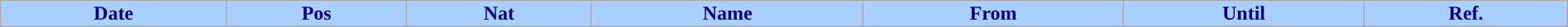<table class="wikitable sortable alternance" style="font-size:100%; text-align:center; line-height:14px; width:100%;">
<tr>
<th style="background:#AAD0FF; color:#000080; ">Date</th>
<th style="background:#AAD0FF; color:#000080; ">Pos</th>
<th style="background:#AAD0FF; color:#000080; ">Nat</th>
<th style="background:#AAD0FF; color:#000080; ">Name</th>
<th style="background:#AAD0FF; color:#000080; ">From</th>
<th style="background:#AAD0FF; color:#000080; ">Until</th>
<th style="background:#AAD0FF; color:#000080; ">Ref.</th>
</tr>
</table>
